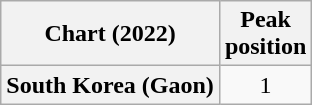<table class="wikitable plainrowheaders" style="text-align:center">
<tr>
<th scope="col">Chart (2022)</th>
<th scope="col">Peak<br>position</th>
</tr>
<tr>
<th scope="row">South Korea (Gaon)</th>
<td>1</td>
</tr>
</table>
